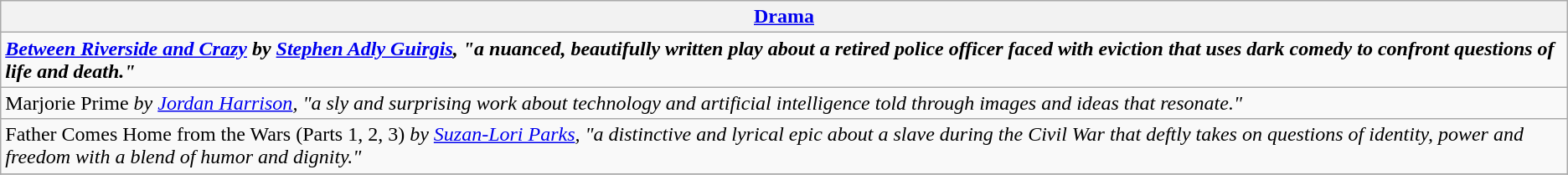<table class="wikitable" style="float:left; float:none;">
<tr>
<th><a href='#'>Drama</a></th>
</tr>
<tr>
<td><strong><em><a href='#'>Between Riverside and Crazy</a><em> by <a href='#'>Stephen Adly Guirgis</a><strong>, "a nuanced, beautifully written play about a retired police officer faced with eviction that uses dark comedy to confront questions of life and death."</td>
</tr>
<tr>
<td></em>Marjorie Prime<em> by <a href='#'>Jordan Harrison</a>, "a sly and surprising work about technology and artificial intelligence told through images and ideas that resonate."</td>
</tr>
<tr>
<td></em>Father Comes Home from the Wars (Parts 1, 2, 3)<em> by <a href='#'>Suzan-Lori Parks</a>, "a distinctive and lyrical epic about a slave during the Civil War that deftly takes on questions of identity, power and freedom with a blend of humor and dignity."</td>
</tr>
<tr>
</tr>
</table>
